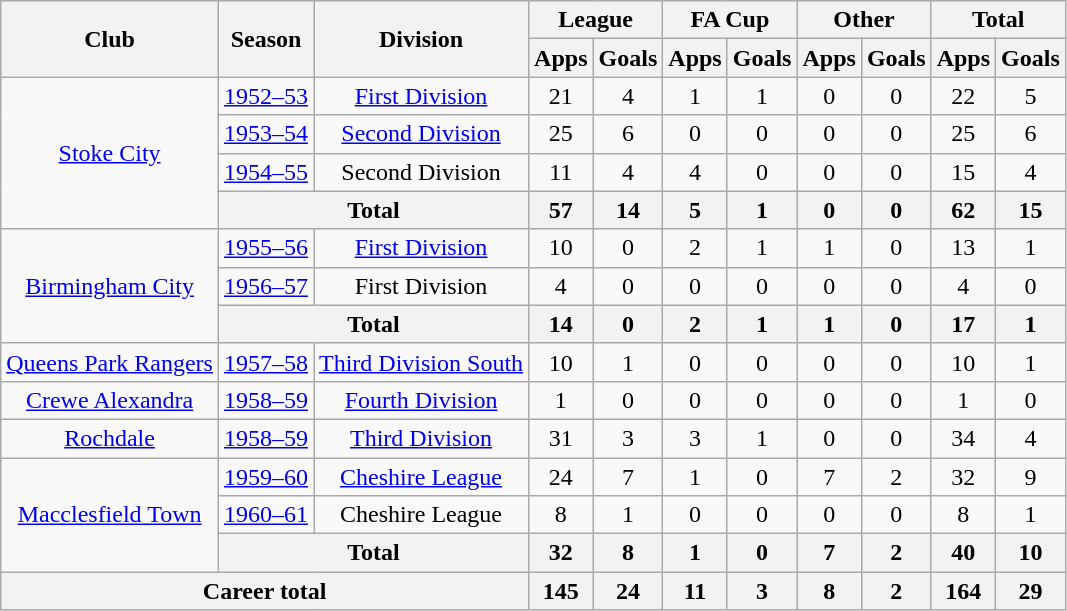<table class="wikitable" style="text-align: center;">
<tr>
<th rowspan="2">Club</th>
<th rowspan="2">Season</th>
<th rowspan="2">Division</th>
<th colspan="2">League</th>
<th colspan="2">FA Cup</th>
<th colspan="2">Other</th>
<th colspan="2">Total</th>
</tr>
<tr>
<th>Apps</th>
<th>Goals</th>
<th>Apps</th>
<th>Goals</th>
<th>Apps</th>
<th>Goals</th>
<th>Apps</th>
<th>Goals</th>
</tr>
<tr>
<td rowspan="4"><a href='#'>Stoke City</a></td>
<td><a href='#'>1952–53</a></td>
<td><a href='#'>First Division</a></td>
<td>21</td>
<td>4</td>
<td>1</td>
<td>1</td>
<td>0</td>
<td>0</td>
<td>22</td>
<td>5</td>
</tr>
<tr>
<td><a href='#'>1953–54</a></td>
<td><a href='#'>Second Division</a></td>
<td>25</td>
<td>6</td>
<td>0</td>
<td>0</td>
<td>0</td>
<td>0</td>
<td>25</td>
<td>6</td>
</tr>
<tr>
<td><a href='#'>1954–55</a></td>
<td>Second Division</td>
<td>11</td>
<td>4</td>
<td>4</td>
<td>0</td>
<td>0</td>
<td>0</td>
<td>15</td>
<td>4</td>
</tr>
<tr>
<th colspan="2">Total</th>
<th>57</th>
<th>14</th>
<th>5</th>
<th>1</th>
<th>0</th>
<th>0</th>
<th>62</th>
<th>15</th>
</tr>
<tr>
<td rowspan="3"><a href='#'>Birmingham City</a></td>
<td><a href='#'>1955–56</a></td>
<td><a href='#'>First Division</a></td>
<td>10</td>
<td>0</td>
<td>2</td>
<td>1</td>
<td>1</td>
<td>0</td>
<td>13</td>
<td>1</td>
</tr>
<tr>
<td><a href='#'>1956–57</a></td>
<td>First Division</td>
<td>4</td>
<td>0</td>
<td>0</td>
<td>0</td>
<td>0</td>
<td>0</td>
<td>4</td>
<td>0</td>
</tr>
<tr>
<th colspan="2">Total</th>
<th>14</th>
<th>0</th>
<th>2</th>
<th>1</th>
<th>1</th>
<th>0</th>
<th>17</th>
<th>1</th>
</tr>
<tr>
<td><a href='#'>Queens Park Rangers</a></td>
<td><a href='#'>1957–58</a></td>
<td><a href='#'>Third Division South</a></td>
<td>10</td>
<td>1</td>
<td>0</td>
<td>0</td>
<td>0</td>
<td>0</td>
<td>10</td>
<td>1</td>
</tr>
<tr>
<td><a href='#'>Crewe Alexandra</a></td>
<td><a href='#'>1958–59</a></td>
<td><a href='#'>Fourth Division</a></td>
<td>1</td>
<td>0</td>
<td>0</td>
<td>0</td>
<td>0</td>
<td>0</td>
<td>1</td>
<td>0</td>
</tr>
<tr>
<td><a href='#'>Rochdale</a></td>
<td><a href='#'>1958–59</a></td>
<td><a href='#'>Third Division</a></td>
<td>31</td>
<td>3</td>
<td>3</td>
<td>1</td>
<td>0</td>
<td>0</td>
<td>34</td>
<td>4</td>
</tr>
<tr>
<td rowspan=3><a href='#'>Macclesfield Town</a></td>
<td><a href='#'>1959–60</a></td>
<td><a href='#'>Cheshire League</a></td>
<td>24</td>
<td>7</td>
<td>1</td>
<td>0</td>
<td>7</td>
<td>2</td>
<td>32</td>
<td>9</td>
</tr>
<tr>
<td><a href='#'>1960–61</a></td>
<td>Cheshire League</td>
<td>8</td>
<td>1</td>
<td>0</td>
<td>0</td>
<td>0</td>
<td>0</td>
<td>8</td>
<td>1</td>
</tr>
<tr>
<th colspan="2">Total</th>
<th>32</th>
<th>8</th>
<th>1</th>
<th>0</th>
<th>7</th>
<th>2</th>
<th>40</th>
<th>10</th>
</tr>
<tr>
<th colspan="3">Career total</th>
<th>145</th>
<th>24</th>
<th>11</th>
<th>3</th>
<th>8</th>
<th>2</th>
<th>164</th>
<th>29</th>
</tr>
</table>
